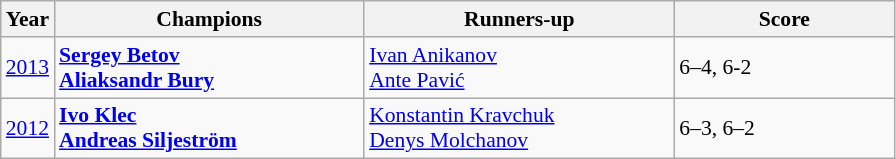<table class="wikitable" style="font-size:90%">
<tr>
<th>Year</th>
<th width="200">Champions</th>
<th width="200">Runners-up</th>
<th width="140">Score</th>
</tr>
<tr>
<td><a href='#'>2013</a></td>
<td> <strong><a href='#'>Sergey Betov</a></strong> <br>  <strong><a href='#'>Aliaksandr Bury</a></strong></td>
<td> <a href='#'>Ivan Anikanov</a> <br>  <a href='#'>Ante Pavić</a></td>
<td>6–4, 6-2</td>
</tr>
<tr>
<td><a href='#'>2012</a></td>
<td> <strong><a href='#'>Ivo Klec</a></strong> <br>  <strong><a href='#'>Andreas Siljeström</a></strong></td>
<td> <a href='#'>Konstantin Kravchuk</a> <br>  <a href='#'>Denys Molchanov</a></td>
<td>6–3, 6–2</td>
</tr>
</table>
